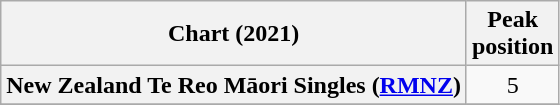<table class="wikitable sortable plainrowheaders" style="text-align:center">
<tr>
<th scope="col">Chart (2021)</th>
<th scope="col">Peak<br>position</th>
</tr>
<tr>
<th scope="row">New Zealand Te Reo Māori Singles (<a href='#'>RMNZ</a>)</th>
<td>5</td>
</tr>
<tr>
</tr>
</table>
